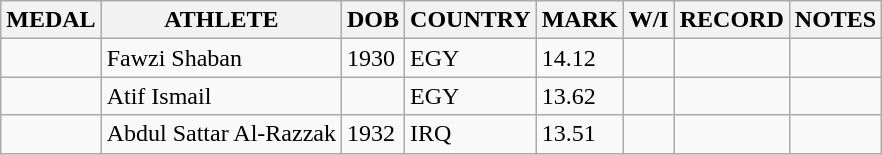<table class="wikitable">
<tr>
<th>MEDAL</th>
<th>ATHLETE</th>
<th>DOB</th>
<th>COUNTRY</th>
<th>MARK</th>
<th>W/I</th>
<th>RECORD</th>
<th>NOTES</th>
</tr>
<tr>
<td></td>
<td>Fawzi Shaban</td>
<td>1930</td>
<td>EGY</td>
<td>14.12</td>
<td></td>
<td></td>
<td></td>
</tr>
<tr>
<td></td>
<td>Atif Ismail</td>
<td></td>
<td>EGY</td>
<td>13.62</td>
<td></td>
<td></td>
<td></td>
</tr>
<tr>
<td></td>
<td>Abdul Sattar Al-Razzak</td>
<td>1932</td>
<td>IRQ</td>
<td>13.51</td>
<td></td>
<td></td>
<td></td>
</tr>
</table>
